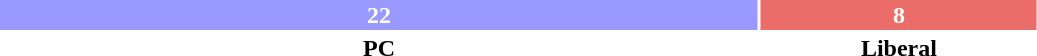<table style="width:55%; text-align:center;">
<tr style="color:white;">
<td style="background:#9999FF; width:73.33%;"><strong>22</strong></td>
<td style="background:#EA6D6A; width:26.67%;"><strong>8</strong></td>
</tr>
<tr>
<td><span><strong>PC</strong></span></td>
<td><span><strong>Liberal</strong></span></td>
</tr>
</table>
